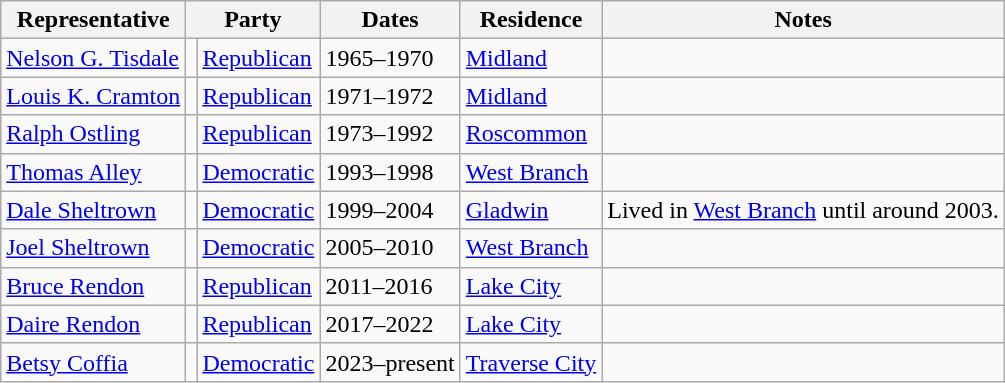<table class=wikitable>
<tr valign=bottom>
<th>Representative</th>
<th colspan="2">Party</th>
<th>Dates</th>
<th>Residence</th>
<th>Notes</th>
</tr>
<tr>
<td><a href='#'>Nelson G. Tisdale</a></td>
<td bgcolor=></td>
<td><a href='#'>Republican</a></td>
<td>1965–1970</td>
<td><a href='#'>Midland</a></td>
<td></td>
</tr>
<tr>
<td><a href='#'>Louis K. Cramton</a></td>
<td bgcolor=></td>
<td><a href='#'>Republican</a></td>
<td>1971–1972</td>
<td><a href='#'>Midland</a></td>
<td></td>
</tr>
<tr>
<td><a href='#'>Ralph Ostling</a></td>
<td bgcolor=></td>
<td><a href='#'>Republican</a></td>
<td>1973–1992</td>
<td><a href='#'>Roscommon</a></td>
<td></td>
</tr>
<tr>
<td><a href='#'>Thomas Alley</a></td>
<td bgcolor=></td>
<td><a href='#'>Democratic</a></td>
<td>1993–1998</td>
<td><a href='#'>West Branch</a></td>
<td></td>
</tr>
<tr>
<td><a href='#'>Dale Sheltrown</a></td>
<td bgcolor=></td>
<td><a href='#'>Democratic</a></td>
<td>1999–2004</td>
<td><a href='#'>Gladwin</a></td>
<td>Lived in <a href='#'>West Branch</a> until around 2003.</td>
</tr>
<tr>
<td><a href='#'>Joel Sheltrown</a></td>
<td bgcolor=></td>
<td><a href='#'>Democratic</a></td>
<td>2005–2010</td>
<td><a href='#'>West Branch</a></td>
<td></td>
</tr>
<tr>
<td><a href='#'>Bruce Rendon</a></td>
<td bgcolor=></td>
<td><a href='#'>Republican</a></td>
<td>2011–2016</td>
<td><a href='#'>Lake City</a></td>
<td></td>
</tr>
<tr>
<td><a href='#'>Daire Rendon</a></td>
<td bgcolor=></td>
<td><a href='#'>Republican</a></td>
<td>2017–2022</td>
<td><a href='#'>Lake City</a></td>
<td></td>
</tr>
<tr>
<td><a href='#'>Betsy Coffia</a></td>
<td bgcolor=></td>
<td><a href='#'>Democratic</a></td>
<td>2023–present</td>
<td><a href='#'>Traverse City</a></td>
<td></td>
</tr>
</table>
